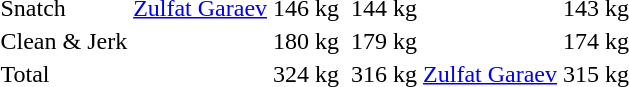<table>
<tr>
<td>Snatch</td>
<td> <a href='#'>Zulfat Garaev</a> </td>
<td>146 kg</td>
<td></td>
<td>144 kg</td>
<td></td>
<td>143 kg</td>
</tr>
<tr>
<td>Clean & Jerk</td>
<td></td>
<td>180 kg</td>
<td></td>
<td>179 kg</td>
<td></td>
<td>174 kg</td>
</tr>
<tr>
<td>Total</td>
<td></td>
<td>324 kg</td>
<td></td>
<td>316 kg</td>
<td> <a href='#'>Zulfat Garaev</a> </td>
<td>315 kg</td>
</tr>
</table>
